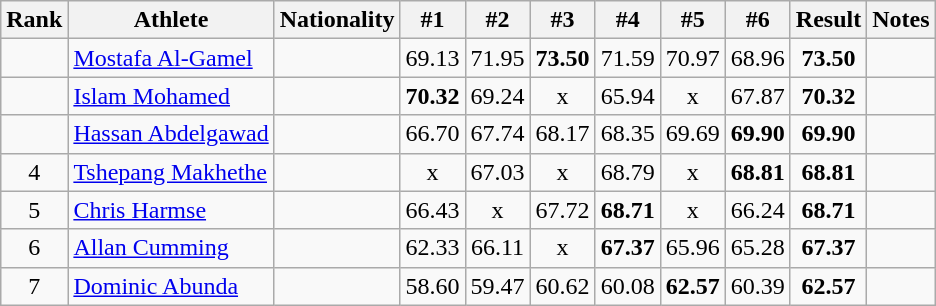<table class="wikitable sortable" style="text-align:center">
<tr>
<th>Rank</th>
<th>Athlete</th>
<th>Nationality</th>
<th>#1</th>
<th>#2</th>
<th>#3</th>
<th>#4</th>
<th>#5</th>
<th>#6</th>
<th>Result</th>
<th>Notes</th>
</tr>
<tr>
<td></td>
<td align="left"><a href='#'>Mostafa Al-Gamel</a></td>
<td align=left></td>
<td>69.13</td>
<td>71.95</td>
<td><strong>73.50</strong></td>
<td>71.59</td>
<td>70.97</td>
<td>68.96</td>
<td><strong>73.50</strong></td>
<td></td>
</tr>
<tr>
<td></td>
<td align="left"><a href='#'>Islam Mohamed</a></td>
<td align=left></td>
<td><strong>70.32</strong></td>
<td>69.24</td>
<td>x</td>
<td>65.94</td>
<td>x</td>
<td>67.87</td>
<td><strong>70.32</strong></td>
<td></td>
</tr>
<tr>
<td></td>
<td align="left"><a href='#'>Hassan Abdelgawad</a></td>
<td align=left></td>
<td>66.70</td>
<td>67.74</td>
<td>68.17</td>
<td>68.35</td>
<td>69.69</td>
<td><strong>69.90</strong></td>
<td><strong>69.90</strong></td>
<td></td>
</tr>
<tr>
<td>4</td>
<td align="left"><a href='#'>Tshepang Makhethe</a></td>
<td align=left></td>
<td>x</td>
<td>67.03</td>
<td>x</td>
<td>68.79</td>
<td>x</td>
<td><strong>68.81</strong></td>
<td><strong>68.81</strong></td>
<td></td>
</tr>
<tr>
<td>5</td>
<td align="left"><a href='#'>Chris Harmse</a></td>
<td align=left></td>
<td>66.43</td>
<td>x</td>
<td>67.72</td>
<td><strong>68.71</strong></td>
<td>x</td>
<td>66.24</td>
<td><strong>68.71</strong></td>
<td></td>
</tr>
<tr>
<td>6</td>
<td align="left"><a href='#'>Allan Cumming</a></td>
<td align=left></td>
<td>62.33</td>
<td>66.11</td>
<td>x</td>
<td><strong>67.37</strong></td>
<td>65.96</td>
<td>65.28</td>
<td><strong>67.37</strong></td>
<td></td>
</tr>
<tr>
<td>7</td>
<td align="left"><a href='#'>Dominic Abunda</a></td>
<td align=left></td>
<td>58.60</td>
<td>59.47</td>
<td>60.62</td>
<td>60.08</td>
<td><strong>62.57</strong></td>
<td>60.39</td>
<td><strong>62.57</strong></td>
<td></td>
</tr>
</table>
